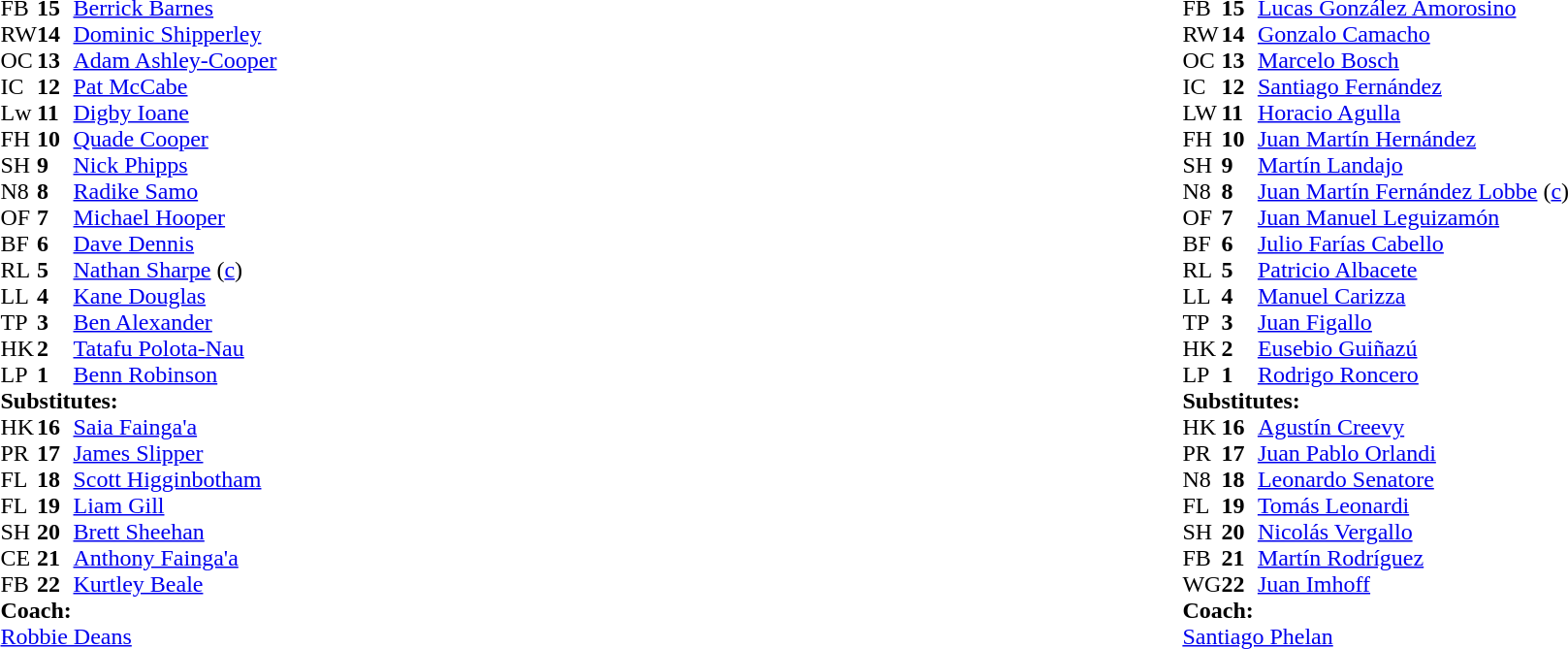<table style="width:100%">
<tr>
<td style="vertical-align:top; width:50%;"><br><table style="font-size: 100%" cellspacing="0" cellpadding="0">
<tr>
<th width="25"></th>
<th width="25"></th>
</tr>
<tr>
<td>FB</td>
<td><strong>15</strong></td>
<td><a href='#'>Berrick Barnes</a></td>
<td></td>
<td></td>
</tr>
<tr>
<td>RW</td>
<td><strong>14</strong></td>
<td><a href='#'>Dominic Shipperley</a></td>
<td></td>
<td></td>
<td></td>
<td></td>
</tr>
<tr>
<td>OC</td>
<td><strong>13</strong></td>
<td><a href='#'>Adam Ashley-Cooper</a></td>
</tr>
<tr>
<td>IC</td>
<td><strong>12</strong></td>
<td><a href='#'>Pat McCabe</a></td>
<td></td>
</tr>
<tr>
<td>Lw</td>
<td><strong>11</strong></td>
<td><a href='#'>Digby Ioane</a></td>
</tr>
<tr>
<td>FH</td>
<td><strong>10</strong></td>
<td><a href='#'>Quade Cooper</a></td>
</tr>
<tr>
<td>SH</td>
<td><strong>9</strong></td>
<td><a href='#'>Nick Phipps</a></td>
<td></td>
<td></td>
</tr>
<tr>
<td>N8</td>
<td><strong>8</strong></td>
<td><a href='#'>Radike Samo</a></td>
<td></td>
<td></td>
</tr>
<tr>
<td>OF</td>
<td><strong>7</strong></td>
<td><a href='#'>Michael Hooper</a></td>
</tr>
<tr>
<td>BF</td>
<td><strong>6</strong></td>
<td><a href='#'>Dave Dennis</a></td>
<td></td>
<td></td>
</tr>
<tr>
<td>RL</td>
<td><strong>5</strong></td>
<td><a href='#'>Nathan Sharpe</a> (<a href='#'>c</a>)</td>
</tr>
<tr>
<td>LL</td>
<td><strong>4</strong></td>
<td><a href='#'>Kane Douglas</a></td>
</tr>
<tr>
<td>TP</td>
<td><strong>3</strong></td>
<td><a href='#'>Ben Alexander</a></td>
</tr>
<tr>
<td>HK</td>
<td><strong>2</strong></td>
<td><a href='#'>Tatafu Polota-Nau</a></td>
</tr>
<tr>
<td>LP</td>
<td><strong>1</strong></td>
<td><a href='#'>Benn Robinson</a></td>
<td></td>
<td></td>
</tr>
<tr>
<td colspan=3><strong>Substitutes:</strong></td>
</tr>
<tr>
<td>HK</td>
<td><strong>16</strong></td>
<td><a href='#'>Saia Fainga'a</a></td>
</tr>
<tr>
<td>PR</td>
<td><strong>17</strong></td>
<td><a href='#'>James Slipper</a></td>
<td></td>
<td></td>
</tr>
<tr>
<td>FL</td>
<td><strong>18</strong></td>
<td><a href='#'>Scott Higginbotham</a></td>
<td></td>
<td></td>
</tr>
<tr>
<td>FL</td>
<td><strong>19</strong></td>
<td><a href='#'>Liam Gill</a></td>
<td></td>
<td></td>
</tr>
<tr>
<td>SH</td>
<td><strong>20</strong></td>
<td><a href='#'>Brett Sheehan</a></td>
</tr>
<tr>
<td>CE</td>
<td><strong>21</strong></td>
<td><a href='#'>Anthony Fainga'a</a></td>
<td></td>
<td></td>
</tr>
<tr>
<td>FB</td>
<td><strong>22</strong></td>
<td><a href='#'>Kurtley Beale</a></td>
<td></td>
<td></td>
<td></td>
<td></td>
</tr>
<tr>
<td colspan="3"><strong>Coach:</strong></td>
</tr>
<tr>
<td colspan="4"> <a href='#'>Robbie Deans</a></td>
</tr>
</table>
</td>
<td style="vertical-align:top"></td>
<td style="vertical-align:top; width:50%;"><br><table cellspacing="0" cellpadding="0" style="font-size:100%; margin:auto;">
<tr>
<th width="25"></th>
<th width="25"></th>
</tr>
<tr>
<td>FB</td>
<td><strong>15</strong></td>
<td><a href='#'>Lucas González Amorosino</a></td>
</tr>
<tr>
<td>RW</td>
<td><strong>14</strong></td>
<td><a href='#'>Gonzalo Camacho</a></td>
<td></td>
<td></td>
</tr>
<tr>
<td>OC</td>
<td><strong>13</strong></td>
<td><a href='#'>Marcelo Bosch</a></td>
</tr>
<tr>
<td>IC</td>
<td><strong>12</strong></td>
<td><a href='#'>Santiago Fernández</a></td>
</tr>
<tr>
<td>LW</td>
<td><strong>11</strong></td>
<td><a href='#'>Horacio Agulla</a></td>
</tr>
<tr>
<td>FH</td>
<td><strong>10</strong></td>
<td><a href='#'>Juan Martín Hernández</a></td>
</tr>
<tr>
<td>SH</td>
<td><strong>9</strong></td>
<td><a href='#'>Martín Landajo</a></td>
<td></td>
<td></td>
</tr>
<tr>
<td>N8</td>
<td><strong>8</strong></td>
<td><a href='#'>Juan Martín Fernández Lobbe</a> (<a href='#'>c</a>)</td>
</tr>
<tr>
<td>OF</td>
<td><strong>7</strong></td>
<td><a href='#'>Juan Manuel Leguizamón</a></td>
<td></td>
<td></td>
</tr>
<tr>
<td>BF</td>
<td><strong>6</strong></td>
<td><a href='#'>Julio Farías Cabello</a></td>
<td></td>
<td></td>
</tr>
<tr>
<td>RL</td>
<td><strong>5</strong></td>
<td><a href='#'>Patricio Albacete</a></td>
</tr>
<tr>
<td>LL</td>
<td><strong>4</strong></td>
<td><a href='#'>Manuel Carizza</a></td>
</tr>
<tr>
<td>TP</td>
<td><strong>3</strong></td>
<td><a href='#'>Juan Figallo</a></td>
<td></td>
<td></td>
<td></td>
</tr>
<tr>
<td>HK</td>
<td><strong>2</strong></td>
<td><a href='#'>Eusebio Guiñazú</a></td>
<td></td>
<td></td>
</tr>
<tr>
<td>LP</td>
<td><strong>1</strong></td>
<td><a href='#'>Rodrigo Roncero</a></td>
<td></td>
<td></td>
</tr>
<tr>
<td colspan=3><strong>Substitutes:</strong></td>
</tr>
<tr>
<td>HK</td>
<td><strong>16</strong></td>
<td><a href='#'>Agustín Creevy</a></td>
<td></td>
<td></td>
</tr>
<tr>
<td>PR</td>
<td><strong>17</strong></td>
<td><a href='#'>Juan Pablo Orlandi</a></td>
<td></td>
<td></td>
</tr>
<tr>
<td>N8</td>
<td><strong>18</strong></td>
<td><a href='#'>Leonardo Senatore</a></td>
<td></td>
<td></td>
<td></td>
</tr>
<tr>
<td>FL</td>
<td><strong>19</strong></td>
<td><a href='#'>Tomás Leonardi</a></td>
<td></td>
<td></td>
</tr>
<tr>
<td>SH</td>
<td><strong>20</strong></td>
<td><a href='#'>Nicolás Vergallo</a></td>
<td></td>
<td></td>
</tr>
<tr>
<td>FB</td>
<td><strong>21</strong></td>
<td><a href='#'>Martín Rodríguez</a></td>
</tr>
<tr>
<td>WG</td>
<td><strong>22</strong></td>
<td><a href='#'>Juan Imhoff</a></td>
<td></td>
<td></td>
</tr>
<tr>
<td colspan="3"><strong>Coach:</strong></td>
</tr>
<tr>
<td colspan="4"> <a href='#'>Santiago Phelan</a></td>
</tr>
</table>
</td>
</tr>
</table>
